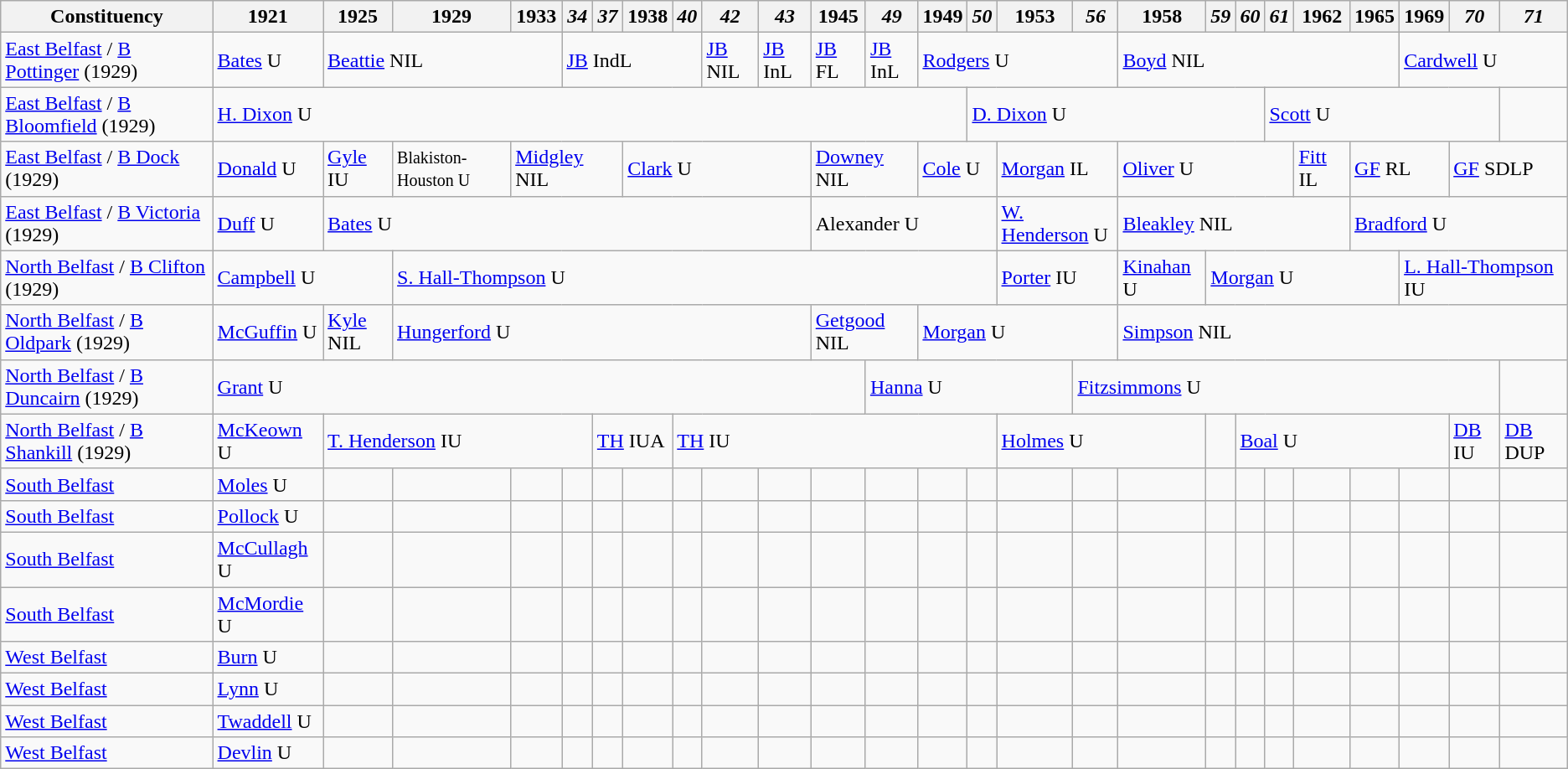<table class="wikitable">
<tr>
<th>Constituency</th>
<th>1921</th>
<th>1925</th>
<th>1929</th>
<th>1933</th>
<th><em>34</em></th>
<th><em>37</em></th>
<th>1938</th>
<th><em>40</em></th>
<th><em>42</em></th>
<th><em>43</em></th>
<th>1945</th>
<th><em>49</em></th>
<th>1949</th>
<th><em>50</em></th>
<th>1953</th>
<th><em>56</em></th>
<th>1958</th>
<th><em>59</em></th>
<th><em>60</em></th>
<th><em>61</em></th>
<th>1962</th>
<th>1965</th>
<th>1969</th>
<th><em>70</em></th>
<th><em>71</em></th>
</tr>
<tr>
<td><a href='#'>East Belfast</a> / <a href='#'>B Pottinger</a> (1929)</td>
<td><a href='#'>Bates</a> U</td>
<td colspan="3"><a href='#'>Beattie</a> NIL</td>
<td colspan="4"><a href='#'>JB</a> IndL</td>
<td><a href='#'>JB</a> NIL</td>
<td><a href='#'>JB</a> InL</td>
<td><a href='#'>JB</a> FL</td>
<td><a href='#'>JB</a> InL</td>
<td colspan="4"><a href='#'>Rodgers</a> U</td>
<td colspan="6"><a href='#'>Boyd</a> NIL</td>
<td colspan="3"><a href='#'>Cardwell</a> U</td>
</tr>
<tr>
<td><a href='#'>East Belfast</a> / <a href='#'>B Bloomfield</a> (1929)</td>
<td colspan="13"><a href='#'>H. Dixon</a> U</td>
<td colspan="6"><a href='#'>D. Dixon</a> U</td>
<td colspan="5"><a href='#'>Scott</a> U</td>
<td></td>
</tr>
<tr>
<td><a href='#'>East Belfast</a> / <a href='#'>B Dock</a> (1929)</td>
<td><a href='#'>Donald</a> U</td>
<td><a href='#'>Gyle</a> IU</td>
<td><small>Blakiston-Houston U</small></td>
<td colspan="3"><a href='#'>Midgley</a> NIL</td>
<td colspan="4"><a href='#'>Clark</a> U</td>
<td colspan="2"><a href='#'>Downey</a> NIL</td>
<td colspan="2"><a href='#'>Cole</a> U</td>
<td colspan="2"><a href='#'>Morgan</a> IL</td>
<td colspan="4"><a href='#'>Oliver</a> U</td>
<td><a href='#'>Fitt</a> IL</td>
<td colspan="2"><a href='#'>GF</a> RL</td>
<td colspan="2"><a href='#'>GF</a> SDLP</td>
</tr>
<tr>
<td><a href='#'>East Belfast</a> / <a href='#'>B Victoria</a> (1929)</td>
<td><a href='#'>Duff</a> U</td>
<td colspan="9"><a href='#'>Bates</a> U</td>
<td colspan="4">Alexander U</td>
<td colspan="2"><a href='#'>W. Henderson</a> U</td>
<td colspan="5"><a href='#'>Bleakley</a> NIL</td>
<td colspan="4"><a href='#'>Bradford</a> U</td>
</tr>
<tr>
<td><a href='#'>North Belfast</a> / <a href='#'>B Clifton</a> (1929)</td>
<td colspan="2"><a href='#'>Campbell</a> U</td>
<td colspan="12"><a href='#'>S. Hall-Thompson</a> U</td>
<td colspan="2"><a href='#'>Porter</a> IU</td>
<td><a href='#'>Kinahan</a> U</td>
<td colspan="5"><a href='#'>Morgan</a> U</td>
<td colspan="3"><a href='#'>L. Hall-Thompson</a> IU</td>
</tr>
<tr>
<td><a href='#'>North Belfast</a> / <a href='#'>B Oldpark</a> (1929)</td>
<td><a href='#'>McGuffin</a> U</td>
<td><a href='#'>Kyle</a> NIL</td>
<td colspan="8"><a href='#'>Hungerford</a> U</td>
<td colspan="2"><a href='#'>Getgood</a> NIL</td>
<td colspan="4"><a href='#'>Morgan</a> U</td>
<td colspan="9"><a href='#'>Simpson</a> NIL</td>
</tr>
<tr>
<td><a href='#'>North Belfast</a> / <a href='#'>B Duncairn</a> (1929)</td>
<td colspan="11"><a href='#'>Grant</a> U</td>
<td colspan="4"><a href='#'>Hanna</a> U</td>
<td colspan="9"><a href='#'>Fitzsimmons</a> U</td>
<td></td>
</tr>
<tr>
<td><a href='#'>North Belfast</a> / <a href='#'>B Shankill</a> (1929)</td>
<td><a href='#'>McKeown</a> U</td>
<td colspan="4"><a href='#'>T. Henderson</a> IU</td>
<td colspan="2"><a href='#'>TH</a> IUA</td>
<td colspan="7"><a href='#'>TH</a> IU</td>
<td colspan="3"><a href='#'>Holmes</a> U</td>
<td></td>
<td colspan="5"><a href='#'>Boal</a> U</td>
<td><a href='#'>DB</a> IU</td>
<td><a href='#'>DB</a> DUP</td>
</tr>
<tr>
<td><a href='#'>South Belfast</a></td>
<td><a href='#'>Moles</a> U</td>
<td></td>
<td></td>
<td></td>
<td></td>
<td></td>
<td></td>
<td></td>
<td></td>
<td></td>
<td></td>
<td></td>
<td></td>
<td></td>
<td></td>
<td></td>
<td></td>
<td></td>
<td></td>
<td></td>
<td></td>
<td></td>
<td></td>
<td></td>
<td></td>
</tr>
<tr>
<td><a href='#'>South Belfast</a></td>
<td><a href='#'>Pollock</a> U</td>
<td></td>
<td></td>
<td></td>
<td></td>
<td></td>
<td></td>
<td></td>
<td></td>
<td></td>
<td></td>
<td></td>
<td></td>
<td></td>
<td></td>
<td></td>
<td></td>
<td></td>
<td></td>
<td></td>
<td></td>
<td></td>
<td></td>
<td></td>
<td></td>
</tr>
<tr>
<td><a href='#'>South Belfast</a></td>
<td><a href='#'>McCullagh</a> U</td>
<td></td>
<td></td>
<td></td>
<td></td>
<td></td>
<td></td>
<td></td>
<td></td>
<td></td>
<td></td>
<td></td>
<td></td>
<td></td>
<td></td>
<td></td>
<td></td>
<td></td>
<td></td>
<td></td>
<td></td>
<td></td>
<td></td>
<td></td>
<td></td>
</tr>
<tr>
<td><a href='#'>South Belfast</a></td>
<td><a href='#'>McMordie</a> U</td>
<td></td>
<td></td>
<td></td>
<td></td>
<td></td>
<td></td>
<td></td>
<td></td>
<td></td>
<td></td>
<td></td>
<td></td>
<td></td>
<td></td>
<td></td>
<td></td>
<td></td>
<td></td>
<td></td>
<td></td>
<td></td>
<td></td>
<td></td>
<td></td>
</tr>
<tr>
<td><a href='#'>West Belfast</a></td>
<td><a href='#'>Burn</a> U</td>
<td></td>
<td></td>
<td></td>
<td></td>
<td></td>
<td></td>
<td></td>
<td></td>
<td></td>
<td></td>
<td></td>
<td></td>
<td></td>
<td></td>
<td></td>
<td></td>
<td></td>
<td></td>
<td></td>
<td></td>
<td></td>
<td></td>
<td></td>
<td></td>
</tr>
<tr>
<td><a href='#'>West Belfast</a></td>
<td><a href='#'>Lynn</a> U</td>
<td></td>
<td></td>
<td></td>
<td></td>
<td></td>
<td></td>
<td></td>
<td></td>
<td></td>
<td></td>
<td></td>
<td></td>
<td></td>
<td></td>
<td></td>
<td></td>
<td></td>
<td></td>
<td></td>
<td></td>
<td></td>
<td></td>
<td></td>
<td></td>
</tr>
<tr>
<td><a href='#'>West Belfast</a></td>
<td><a href='#'>Twaddell</a> U</td>
<td></td>
<td></td>
<td></td>
<td></td>
<td></td>
<td></td>
<td></td>
<td></td>
<td></td>
<td></td>
<td></td>
<td></td>
<td></td>
<td></td>
<td></td>
<td></td>
<td></td>
<td></td>
<td></td>
<td></td>
<td></td>
<td></td>
<td></td>
<td></td>
</tr>
<tr>
<td><a href='#'>West Belfast</a></td>
<td><a href='#'>Devlin</a> U</td>
<td></td>
<td></td>
<td></td>
<td></td>
<td></td>
<td></td>
<td></td>
<td></td>
<td></td>
<td></td>
<td></td>
<td></td>
<td></td>
<td></td>
<td></td>
<td></td>
<td></td>
<td></td>
<td></td>
<td></td>
<td></td>
<td></td>
<td></td>
<td></td>
</tr>
</table>
